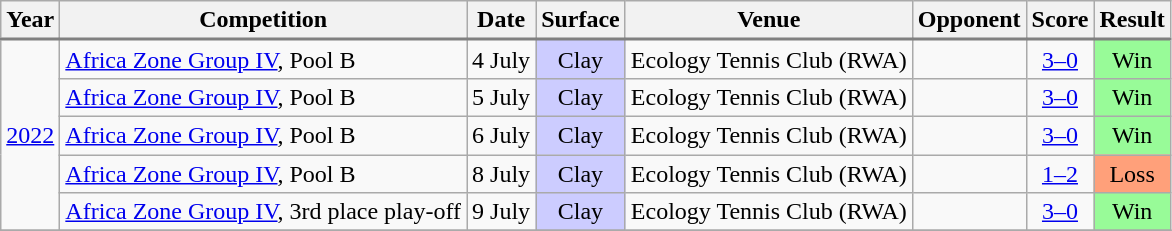<table class="wikitable sortable">
<tr>
<th scope="col">Year</th>
<th scope="col">Competition</th>
<th scope="col">Date</th>
<th scope="col">Surface</th>
<th scope="col">Venue</th>
<th scope="col">Opponent</th>
<th scope="col">Score</th>
<th scope="col">Result</th>
</tr>
<tr style="border-top:2px solid gray;">
<td align="center" rowspan="5"><a href='#'>2022</a></td>
<td><a href='#'>Africa Zone Group IV</a>, Pool B</td>
<td>4 July</td>
<td align="center" bgcolor=ccccff>Clay</td>
<td>Ecology Tennis Club (RWA)</td>
<td></td>
<td align="center"><a href='#'>3–0</a></td>
<td align="center" bgcolor="#98FB98">Win</td>
</tr>
<tr>
<td><a href='#'>Africa Zone Group IV</a>, Pool B</td>
<td>5 July</td>
<td align="center" bgcolor=ccccff>Clay</td>
<td>Ecology Tennis Club (RWA)</td>
<td></td>
<td align="center"><a href='#'>3–0</a></td>
<td align="center" bgcolor="#98FB98">Win</td>
</tr>
<tr>
<td><a href='#'>Africa Zone Group IV</a>, Pool B</td>
<td>6 July</td>
<td align="center" bgcolor=ccccff>Clay</td>
<td>Ecology Tennis Club (RWA)</td>
<td></td>
<td align="center"><a href='#'>3–0</a></td>
<td align="center" bgcolor="#98FB98">Win</td>
</tr>
<tr>
<td><a href='#'>Africa Zone Group IV</a>, Pool B</td>
<td>8 July</td>
<td align="center" bgcolor=ccccff>Clay</td>
<td>Ecology Tennis Club (RWA)</td>
<td></td>
<td align="center"><a href='#'>1–2</a></td>
<td align="center" bgcolor="#FFA07A">Loss</td>
</tr>
<tr>
<td><a href='#'>Africa Zone Group IV</a>, 3rd place play-off</td>
<td>9 July</td>
<td align="center" bgcolor=ccccff>Clay</td>
<td>Ecology Tennis Club (RWA)</td>
<td></td>
<td align="center"><a href='#'>3–0</a></td>
<td align="center" bgcolor="#98FB98">Win</td>
</tr>
<tr>
</tr>
</table>
